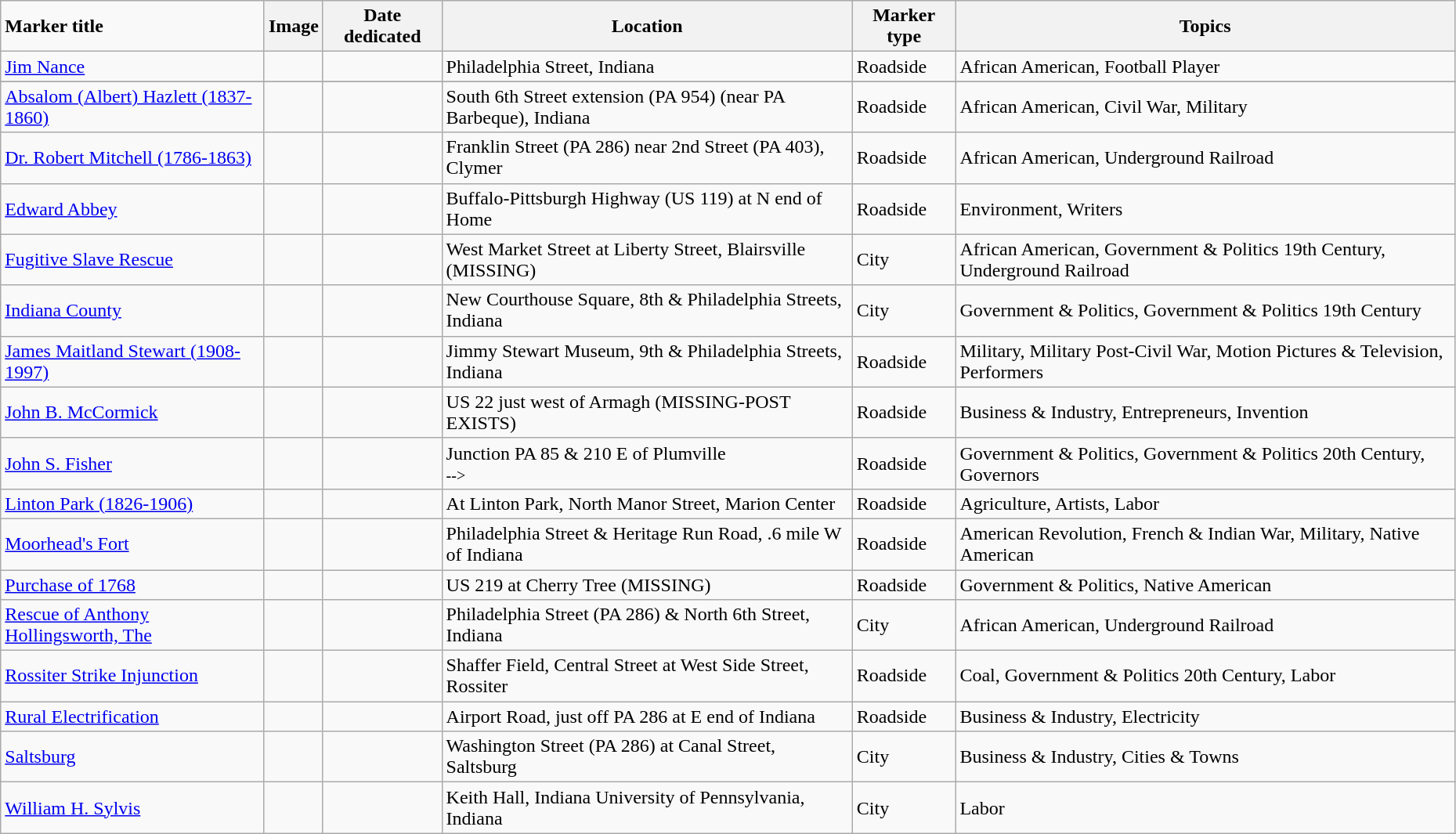<table class="wikitable sortable" style="width:98%">
<tr>
<td><strong>Marker title</strong></td>
<th class="unsortable"><strong>Image</strong></th>
<th><strong>Date dedicated</strong></th>
<th><strong>Location</strong></th>
<th><strong>Marker type</strong></th>
<th><strong>Topics</strong></th>
</tr>
<tr ->
<td><a href='#'>Jim Nance</a></td>
<td></td>
<td></td>
<td>Philadelphia Street, Indiana<br><small></small></td>
<td>Roadside</td>
<td>African American, Football Player</td>
</tr>
<tr ->
</tr>
<tr ->
<td><a href='#'>Absalom (Albert) Hazlett (1837-1860)</a></td>
<td></td>
<td></td>
<td>South 6th Street extension (PA 954) (near PA Barbeque), Indiana<br><small></small></td>
<td>Roadside</td>
<td>African American, Civil War, Military</td>
</tr>
<tr ->
<td><a href='#'>Dr. Robert Mitchell (1786-1863)</a></td>
<td></td>
<td></td>
<td>Franklin Street (PA 286) near 2nd Street (PA 403), Clymer<br><small></small></td>
<td>Roadside</td>
<td>African American, Underground Railroad</td>
</tr>
<tr ->
<td><a href='#'>Edward Abbey</a></td>
<td></td>
<td></td>
<td>Buffalo-Pittsburgh Highway (US 119) at N end of Home<br><small></small></td>
<td>Roadside</td>
<td>Environment, Writers</td>
</tr>
<tr ->
<td><a href='#'>Fugitive Slave Rescue</a></td>
<td></td>
<td></td>
<td>West Market Street at Liberty Street, Blairsville (MISSING)<br><small></small></td>
<td>City</td>
<td>African American, Government & Politics 19th Century, Underground Railroad</td>
</tr>
<tr ->
<td><a href='#'>Indiana County</a></td>
<td></td>
<td></td>
<td>New Courthouse Square, 8th & Philadelphia Streets, Indiana<br><small></small></td>
<td>City</td>
<td>Government & Politics, Government & Politics 19th Century</td>
</tr>
<tr ->
<td><a href='#'>James Maitland Stewart (1908-1997)</a></td>
<td></td>
<td></td>
<td>Jimmy Stewart Museum, 9th & Philadelphia Streets, Indiana<br><small></small></td>
<td>Roadside</td>
<td>Military, Military Post-Civil War, Motion Pictures & Television, Performers</td>
</tr>
<tr ->
<td><a href='#'>John B. McCormick</a></td>
<td></td>
<td></td>
<td>US 22 just west of Armagh (MISSING-POST EXISTS)<br><small></small></td>
<td>Roadside</td>
<td>Business & Industry, Entrepreneurs, Invention</td>
</tr>
<tr ->
<td><a href='#'>John S. Fisher</a></td>
<td></td>
<td></td>
<td>Junction PA 85 & 210 E of Plumville<br><small> --></small></td>
<td>Roadside</td>
<td>Government & Politics, Government & Politics 20th Century, Governors</td>
</tr>
<tr ->
<td><a href='#'>Linton Park (1826-1906)</a></td>
<td></td>
<td></td>
<td>At Linton Park, North Manor Street, Marion Center<br><small></small></td>
<td>Roadside</td>
<td>Agriculture, Artists, Labor</td>
</tr>
<tr ->
<td><a href='#'>Moorhead's Fort</a></td>
<td></td>
<td></td>
<td>Philadelphia Street & Heritage Run Road, .6 mile W of Indiana<br></td>
<td>Roadside</td>
<td>American Revolution, French & Indian War, Military, Native American</td>
</tr>
<tr ->
<td><a href='#'>Purchase of 1768</a></td>
<td></td>
<td></td>
<td>US 219 at Cherry Tree (MISSING)<br><small></small></td>
<td>Roadside</td>
<td>Government & Politics, Native American</td>
</tr>
<tr ->
<td><a href='#'>Rescue of Anthony Hollingsworth, The</a></td>
<td></td>
<td></td>
<td>Philadelphia Street (PA 286) & North 6th Street, Indiana<br><small></small></td>
<td>City</td>
<td>African American, Underground Railroad</td>
</tr>
<tr ->
<td><a href='#'>Rossiter Strike Injunction</a></td>
<td></td>
<td></td>
<td>Shaffer Field, Central Street at West Side Street, Rossiter<br><small></small></td>
<td>Roadside</td>
<td>Coal, Government & Politics 20th Century, Labor</td>
</tr>
<tr ->
<td><a href='#'>Rural Electrification</a></td>
<td></td>
<td></td>
<td>Airport Road, just off PA 286 at E end of Indiana<br><small></small></td>
<td>Roadside</td>
<td>Business & Industry, Electricity</td>
</tr>
<tr ->
<td><a href='#'>Saltsburg</a></td>
<td></td>
<td></td>
<td>Washington Street (PA 286) at Canal Street, Saltsburg<br><small></small></td>
<td>City</td>
<td>Business & Industry, Cities & Towns</td>
</tr>
<tr ->
<td><a href='#'>William H. Sylvis</a></td>
<td></td>
<td></td>
<td>Keith Hall, Indiana University of Pennsylvania, Indiana<br><small></small></td>
<td>City</td>
<td>Labor</td>
</tr>
</table>
